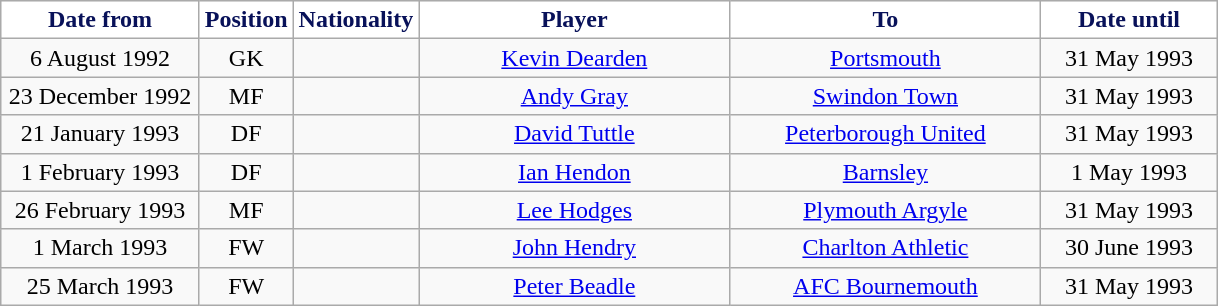<table class="wikitable" style="text-align:center">
<tr>
<th style="background:#FFFFFF; color:#081159; width:125px;">Date from</th>
<th style="background:#FFFFFF; color:#081159; width:50px;">Position</th>
<th style="background:#FFFFFF; color:#081159; width:50px;">Nationality</th>
<th style="background:#FFFFFF; color:#081159; width:200px;">Player</th>
<th style="background:#FFFFFF; color:#081159; width:200px;">To</th>
<th style="background:#FFFFFF; color:#081159; width:110px;">Date until</th>
</tr>
<tr>
<td>6 August 1992</td>
<td>GK</td>
<td></td>
<td><a href='#'>Kevin Dearden</a></td>
<td> <a href='#'>Portsmouth</a></td>
<td>31 May 1993</td>
</tr>
<tr>
<td>23 December 1992</td>
<td>MF</td>
<td></td>
<td><a href='#'>Andy Gray</a></td>
<td> <a href='#'>Swindon Town</a></td>
<td>31 May 1993</td>
</tr>
<tr>
<td>21 January 1993</td>
<td>DF</td>
<td></td>
<td><a href='#'>David Tuttle</a></td>
<td> <a href='#'>Peterborough United</a></td>
<td>31 May 1993</td>
</tr>
<tr>
<td>1 February 1993</td>
<td>DF</td>
<td></td>
<td><a href='#'>Ian Hendon</a></td>
<td> <a href='#'>Barnsley</a></td>
<td>1 May 1993</td>
</tr>
<tr>
<td>26 February 1993</td>
<td>MF</td>
<td></td>
<td><a href='#'>Lee Hodges</a></td>
<td> <a href='#'>Plymouth Argyle</a></td>
<td>31 May 1993</td>
</tr>
<tr>
<td>1 March 1993</td>
<td>FW</td>
<td></td>
<td><a href='#'>John Hendry</a></td>
<td> <a href='#'>Charlton Athletic</a></td>
<td>30 June 1993</td>
</tr>
<tr>
<td>25 March 1993</td>
<td>FW</td>
<td></td>
<td><a href='#'>Peter Beadle</a></td>
<td> <a href='#'>AFC Bournemouth</a></td>
<td>31 May 1993</td>
</tr>
</table>
